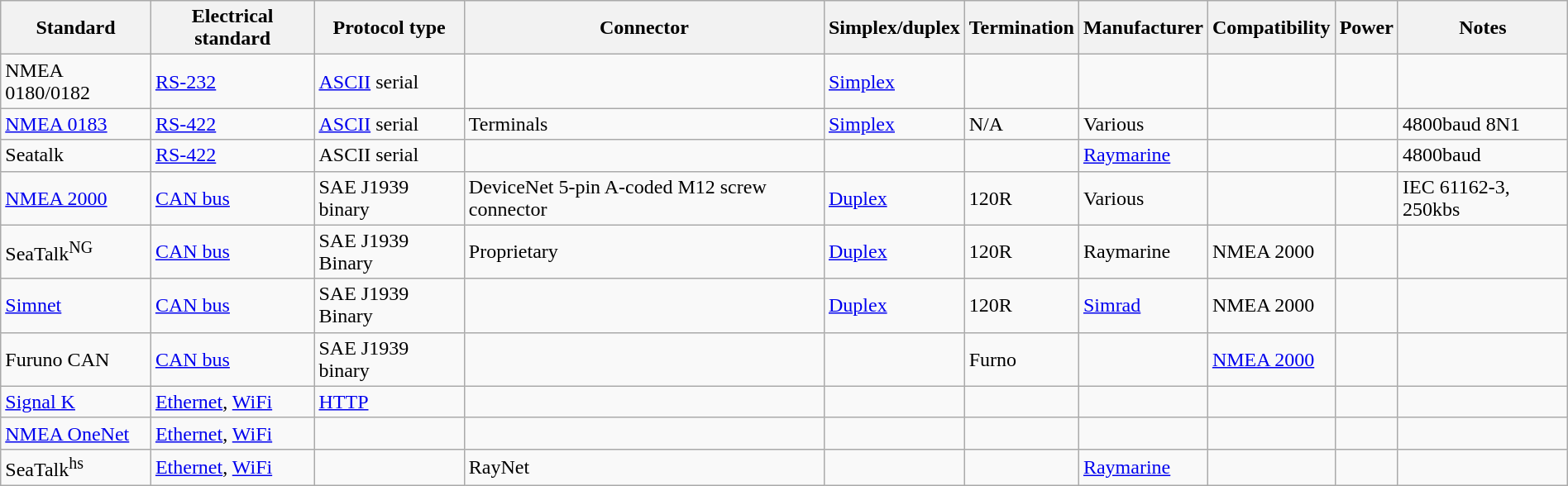<table class="wikitable" style="margin:auto">
<tr>
<th>Standard</th>
<th>Electrical standard</th>
<th>Protocol type</th>
<th>Connector</th>
<th>Simplex/duplex</th>
<th>Termination</th>
<th>Manufacturer</th>
<th>Compatibility</th>
<th>Power</th>
<th>Notes</th>
</tr>
<tr>
<td>NMEA 0180/0182</td>
<td><a href='#'>RS-232</a></td>
<td><a href='#'>ASCII</a> serial</td>
<td></td>
<td><a href='#'>Simplex</a></td>
<td></td>
<td></td>
<td></td>
<td></td>
<td></td>
</tr>
<tr>
<td><a href='#'>NMEA 0183</a></td>
<td><a href='#'>RS-422</a></td>
<td><a href='#'>ASCII</a> serial</td>
<td>Terminals</td>
<td><a href='#'>Simplex</a></td>
<td>N/A</td>
<td>Various</td>
<td></td>
<td></td>
<td>4800baud 8N1</td>
</tr>
<tr>
<td>Seatalk</td>
<td><a href='#'>RS-422</a></td>
<td>ASCII serial</td>
<td></td>
<td></td>
<td></td>
<td><a href='#'>Raymarine</a></td>
<td></td>
<td></td>
<td>4800baud</td>
</tr>
<tr>
<td><a href='#'>NMEA 2000</a></td>
<td><a href='#'>CAN bus</a></td>
<td>SAE J1939 binary</td>
<td>DeviceNet 5-pin A-coded M12 screw connector</td>
<td><a href='#'>Duplex</a></td>
<td>120R</td>
<td>Various</td>
<td></td>
<td></td>
<td>IEC 61162-3, 250kbs</td>
</tr>
<tr>
<td>SeaTalk<sup>NG</sup></td>
<td><a href='#'>CAN bus</a></td>
<td>SAE J1939 Binary</td>
<td>Proprietary</td>
<td><a href='#'>Duplex</a></td>
<td>120R</td>
<td>Raymarine</td>
<td>NMEA 2000</td>
<td></td>
<td></td>
</tr>
<tr>
<td><a href='#'>Simnet</a></td>
<td><a href='#'>CAN bus</a></td>
<td>SAE J1939 Binary</td>
<td></td>
<td><a href='#'>Duplex</a></td>
<td>120R</td>
<td><a href='#'>Simrad</a></td>
<td>NMEA 2000</td>
<td></td>
<td></td>
</tr>
<tr>
<td>Furuno CAN</td>
<td><a href='#'>CAN bus</a></td>
<td>SAE J1939 binary</td>
<td></td>
<td></td>
<td>Furno</td>
<td></td>
<td><a href='#'>NMEA 2000</a></td>
<td></td>
<td></td>
</tr>
<tr>
<td><a href='#'>Signal K</a></td>
<td><a href='#'>Ethernet</a>, <a href='#'>WiFi</a></td>
<td><a href='#'>HTTP</a></td>
<td></td>
<td></td>
<td></td>
<td></td>
<td></td>
<td></td>
<td></td>
</tr>
<tr>
<td><a href='#'>NMEA OneNet</a></td>
<td><a href='#'>Ethernet</a>, <a href='#'>WiFi</a></td>
<td></td>
<td></td>
<td></td>
<td></td>
<td></td>
<td></td>
<td></td>
<td></td>
</tr>
<tr>
<td>SeaTalk<sup>hs</sup></td>
<td><a href='#'>Ethernet</a>, <a href='#'>WiFi</a></td>
<td></td>
<td>RayNet</td>
<td></td>
<td></td>
<td><a href='#'>Raymarine</a></td>
<td></td>
<td></td>
<td></td>
</tr>
</table>
